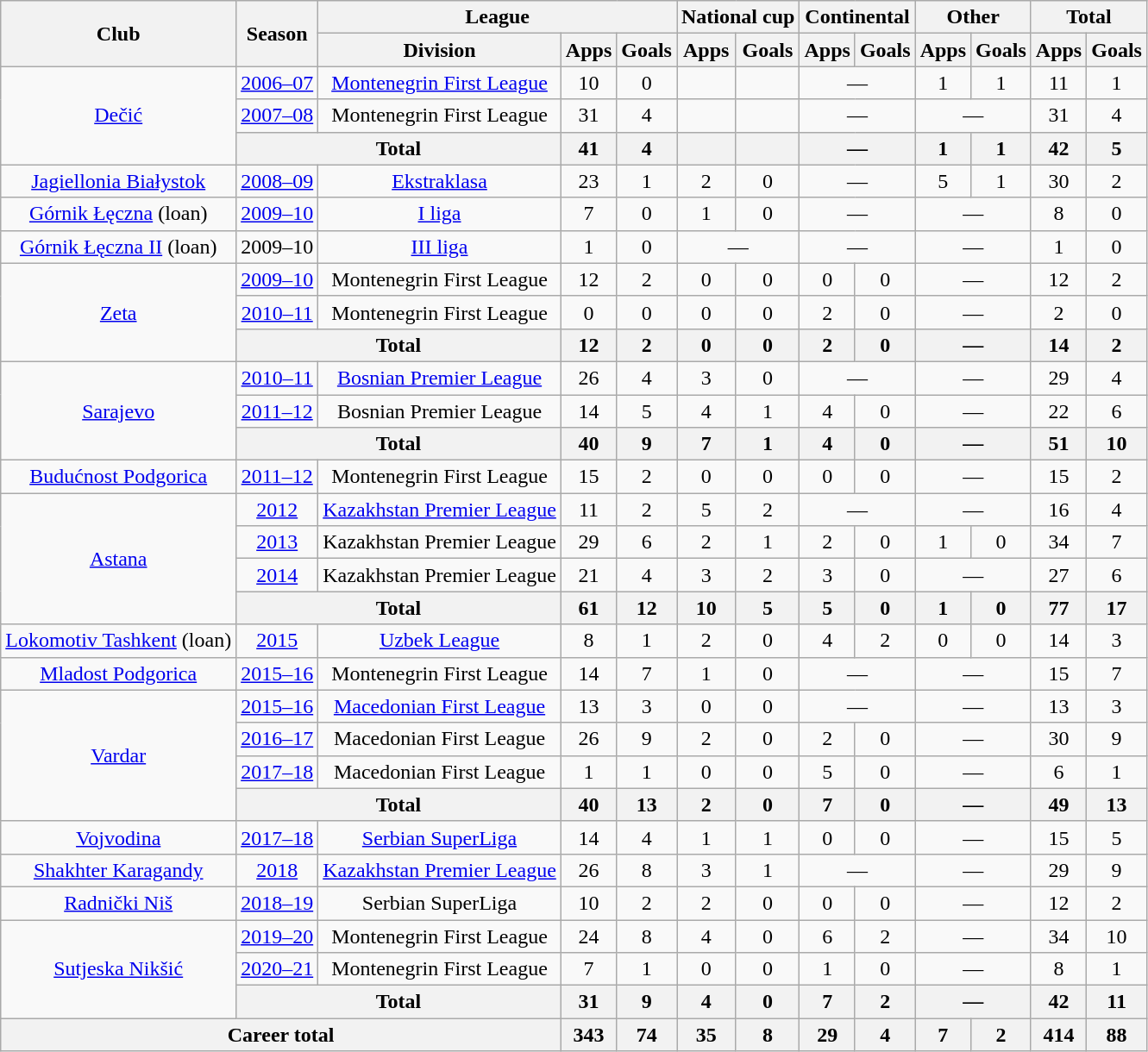<table class="wikitable" style="text-align:center">
<tr>
<th rowspan="2">Club</th>
<th rowspan="2">Season</th>
<th colspan="3">League</th>
<th colspan="2">National cup</th>
<th colspan="2">Continental</th>
<th colspan="2">Other</th>
<th colspan="2">Total</th>
</tr>
<tr>
<th>Division</th>
<th>Apps</th>
<th>Goals</th>
<th>Apps</th>
<th>Goals</th>
<th>Apps</th>
<th>Goals</th>
<th>Apps</th>
<th>Goals</th>
<th>Apps</th>
<th>Goals</th>
</tr>
<tr>
<td rowspan="3"><a href='#'>Dečić</a></td>
<td><a href='#'>2006–07</a></td>
<td><a href='#'>Montenegrin First League</a></td>
<td>10</td>
<td>0</td>
<td></td>
<td></td>
<td colspan="2">—</td>
<td>1</td>
<td>1</td>
<td>11</td>
<td>1</td>
</tr>
<tr>
<td><a href='#'>2007–08</a></td>
<td>Montenegrin First League</td>
<td>31</td>
<td>4</td>
<td></td>
<td></td>
<td colspan="2">—</td>
<td colspan="2">—</td>
<td>31</td>
<td>4</td>
</tr>
<tr>
<th colspan="2">Total</th>
<th>41</th>
<th>4</th>
<th></th>
<th></th>
<th colspan="2">—</th>
<th>1</th>
<th>1</th>
<th>42</th>
<th>5</th>
</tr>
<tr>
<td><a href='#'>Jagiellonia Białystok</a></td>
<td><a href='#'>2008–09</a></td>
<td><a href='#'>Ekstraklasa</a></td>
<td>23</td>
<td>1</td>
<td>2</td>
<td>0</td>
<td colspan="2">—</td>
<td>5</td>
<td>1</td>
<td>30</td>
<td>2</td>
</tr>
<tr>
<td><a href='#'>Górnik Łęczna</a> (loan)</td>
<td><a href='#'>2009–10</a></td>
<td><a href='#'>I liga</a></td>
<td>7</td>
<td>0</td>
<td>1</td>
<td>0</td>
<td colspan="2">—</td>
<td colspan="2">—</td>
<td>8</td>
<td>0</td>
</tr>
<tr>
<td><a href='#'>Górnik Łęczna II</a> (loan)</td>
<td>2009–10</td>
<td><a href='#'>III liga</a></td>
<td>1</td>
<td>0</td>
<td colspan="2">—</td>
<td colspan="2">—</td>
<td colspan="2">—</td>
<td>1</td>
<td>0</td>
</tr>
<tr>
<td rowspan="3"><a href='#'>Zeta</a></td>
<td><a href='#'>2009–10</a></td>
<td>Montenegrin First League</td>
<td>12</td>
<td>2</td>
<td>0</td>
<td>0</td>
<td>0</td>
<td>0</td>
<td colspan="2">—</td>
<td>12</td>
<td>2</td>
</tr>
<tr>
<td><a href='#'>2010–11</a></td>
<td>Montenegrin First League</td>
<td>0</td>
<td>0</td>
<td>0</td>
<td>0</td>
<td>2</td>
<td>0</td>
<td colspan="2">—</td>
<td>2</td>
<td>0</td>
</tr>
<tr>
<th colspan="2">Total</th>
<th>12</th>
<th>2</th>
<th>0</th>
<th>0</th>
<th>2</th>
<th>0</th>
<th colspan="2">—</th>
<th>14</th>
<th>2</th>
</tr>
<tr>
<td rowspan="3"><a href='#'>Sarajevo</a></td>
<td><a href='#'>2010–11</a></td>
<td><a href='#'>Bosnian Premier League</a></td>
<td>26</td>
<td>4</td>
<td>3</td>
<td>0</td>
<td colspan="2">—</td>
<td colspan="2">—</td>
<td>29</td>
<td>4</td>
</tr>
<tr>
<td><a href='#'>2011–12</a></td>
<td>Bosnian Premier League</td>
<td>14</td>
<td>5</td>
<td>4</td>
<td>1</td>
<td>4</td>
<td>0</td>
<td colspan="2">—</td>
<td>22</td>
<td>6</td>
</tr>
<tr>
<th colspan="2">Total</th>
<th>40</th>
<th>9</th>
<th>7</th>
<th>1</th>
<th>4</th>
<th>0</th>
<th colspan="2">—</th>
<th>51</th>
<th>10</th>
</tr>
<tr>
<td><a href='#'>Budućnost Podgorica</a></td>
<td><a href='#'>2011–12</a></td>
<td>Montenegrin First League</td>
<td>15</td>
<td>2</td>
<td>0</td>
<td>0</td>
<td>0</td>
<td>0</td>
<td colspan="2">—</td>
<td>15</td>
<td>2</td>
</tr>
<tr>
<td rowspan="4"><a href='#'>Astana</a></td>
<td><a href='#'>2012</a></td>
<td><a href='#'>Kazakhstan Premier League</a></td>
<td>11</td>
<td>2</td>
<td>5</td>
<td>2</td>
<td colspan="2">—</td>
<td colspan="2">—</td>
<td>16</td>
<td>4</td>
</tr>
<tr>
<td><a href='#'>2013</a></td>
<td>Kazakhstan Premier League</td>
<td>29</td>
<td>6</td>
<td>2</td>
<td>1</td>
<td>2</td>
<td>0</td>
<td>1</td>
<td>0</td>
<td>34</td>
<td>7</td>
</tr>
<tr>
<td><a href='#'>2014</a></td>
<td>Kazakhstan Premier League</td>
<td>21</td>
<td>4</td>
<td>3</td>
<td>2</td>
<td>3</td>
<td>0</td>
<td colspan="2">—</td>
<td>27</td>
<td>6</td>
</tr>
<tr>
<th colspan="2">Total</th>
<th>61</th>
<th>12</th>
<th>10</th>
<th>5</th>
<th>5</th>
<th>0</th>
<th>1</th>
<th>0</th>
<th>77</th>
<th>17</th>
</tr>
<tr>
<td><a href='#'>Lokomotiv Tashkent</a> (loan)</td>
<td><a href='#'>2015</a></td>
<td><a href='#'>Uzbek League</a></td>
<td>8</td>
<td>1</td>
<td>2</td>
<td>0</td>
<td>4</td>
<td>2</td>
<td>0</td>
<td>0</td>
<td>14</td>
<td>3</td>
</tr>
<tr>
<td><a href='#'>Mladost Podgorica</a></td>
<td><a href='#'>2015–16</a></td>
<td>Montenegrin First League</td>
<td>14</td>
<td>7</td>
<td>1</td>
<td>0</td>
<td colspan="2">—</td>
<td colspan="2">—</td>
<td>15</td>
<td>7</td>
</tr>
<tr>
<td rowspan="4"><a href='#'>Vardar</a></td>
<td><a href='#'>2015–16</a></td>
<td><a href='#'>Macedonian First League</a></td>
<td>13</td>
<td>3</td>
<td>0</td>
<td>0</td>
<td colspan="2">—</td>
<td colspan="2">—</td>
<td>13</td>
<td>3</td>
</tr>
<tr>
<td><a href='#'>2016–17</a></td>
<td>Macedonian First League</td>
<td>26</td>
<td>9</td>
<td>2</td>
<td>0</td>
<td>2</td>
<td>0</td>
<td colspan="2">—</td>
<td>30</td>
<td>9</td>
</tr>
<tr>
<td><a href='#'>2017–18</a></td>
<td>Macedonian First League</td>
<td>1</td>
<td>1</td>
<td>0</td>
<td>0</td>
<td>5</td>
<td>0</td>
<td colspan="2">—</td>
<td>6</td>
<td>1</td>
</tr>
<tr>
<th colspan="2">Total</th>
<th>40</th>
<th>13</th>
<th>2</th>
<th>0</th>
<th>7</th>
<th>0</th>
<th colspan="2">—</th>
<th>49</th>
<th>13</th>
</tr>
<tr>
<td><a href='#'>Vojvodina</a></td>
<td><a href='#'>2017–18</a></td>
<td><a href='#'>Serbian SuperLiga</a></td>
<td>14</td>
<td>4</td>
<td>1</td>
<td>1</td>
<td>0</td>
<td>0</td>
<td colspan="2">—</td>
<td>15</td>
<td>5</td>
</tr>
<tr>
<td><a href='#'>Shakhter Karagandy</a></td>
<td><a href='#'>2018</a></td>
<td><a href='#'>Kazakhstan Premier League</a></td>
<td>26</td>
<td>8</td>
<td>3</td>
<td>1</td>
<td colspan="2">—</td>
<td colspan="2">—</td>
<td>29</td>
<td>9</td>
</tr>
<tr>
<td><a href='#'>Radnički Niš</a></td>
<td><a href='#'>2018–19</a></td>
<td>Serbian SuperLiga</td>
<td>10</td>
<td>2</td>
<td>2</td>
<td>0</td>
<td>0</td>
<td>0</td>
<td colspan="2">—</td>
<td>12</td>
<td>2</td>
</tr>
<tr>
<td rowspan="3"><a href='#'>Sutjeska Nikšić</a></td>
<td><a href='#'>2019–20</a></td>
<td>Montenegrin First League</td>
<td>24</td>
<td>8</td>
<td>4</td>
<td>0</td>
<td>6</td>
<td>2</td>
<td colspan="2">—</td>
<td>34</td>
<td>10</td>
</tr>
<tr>
<td><a href='#'>2020–21</a></td>
<td>Montenegrin First League</td>
<td>7</td>
<td>1</td>
<td>0</td>
<td>0</td>
<td>1</td>
<td>0</td>
<td colspan="2">—</td>
<td>8</td>
<td>1</td>
</tr>
<tr>
<th colspan="2">Total</th>
<th>31</th>
<th>9</th>
<th>4</th>
<th>0</th>
<th>7</th>
<th>2</th>
<th colspan="2">—</th>
<th>42</th>
<th>11</th>
</tr>
<tr>
<th colspan=3>Career total</th>
<th>343</th>
<th>74</th>
<th>35</th>
<th>8</th>
<th>29</th>
<th>4</th>
<th>7</th>
<th>2</th>
<th>414</th>
<th>88</th>
</tr>
</table>
